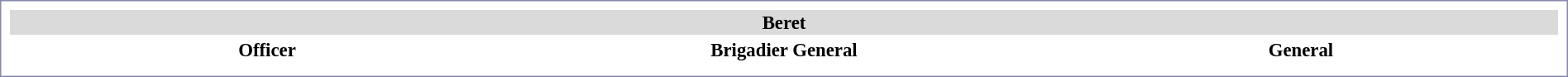<table style="width:100%; border:1px solid #8888aa; background:#fff; padding:5px; font-size:95%; margin:0 12px 12px 0;">
<tr style="background:#dadada;">
<th colspan=3><strong>Beret</strong></th>
</tr>
<tr>
<th><strong>Officer</strong></th>
<th><strong>Brigadier General</strong></th>
<th><strong>General</strong></th>
</tr>
<tr>
<td style="width:9.1%"></td>
<td style="width:9.1%"></td>
<td style="width:9.1%"></td>
</tr>
</table>
